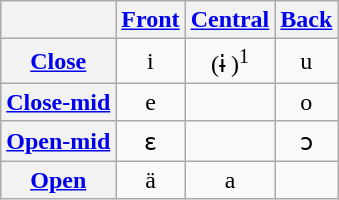<table class="wikitable" border="1" style="text-align:center;">
<tr>
<th></th>
<th><a href='#'>Front</a></th>
<th><a href='#'>Central</a></th>
<th><a href='#'>Back</a></th>
</tr>
<tr>
<th><a href='#'>Close</a></th>
<td>i </td>
<td>(ɨ )<sup>1</sup></td>
<td>u </td>
</tr>
<tr>
<th><a href='#'>Close-mid</a></th>
<td>e </td>
<td></td>
<td>o </td>
</tr>
<tr>
<th><a href='#'>Open-mid</a></th>
<td>ɛ </td>
<td></td>
<td>ɔ </td>
</tr>
<tr>
<th><a href='#'>Open</a></th>
<td>ä </td>
<td>a </td>
<td></td>
</tr>
</table>
